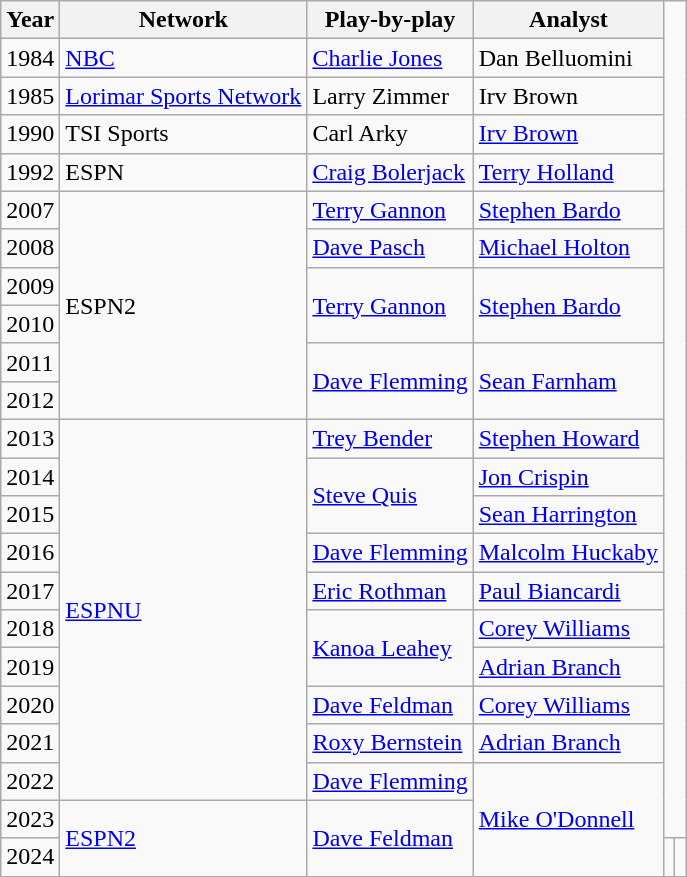<table class="wikitable">
<tr>
<th>Year</th>
<th>Network</th>
<th>Play-by-play</th>
<th>Analyst</th>
</tr>
<tr>
<td>1984</td>
<td><a href='#'>NBC</a></td>
<td><a href='#'>Charlie Jones</a></td>
<td>Dan Belluomini</td>
</tr>
<tr>
<td>1985</td>
<td><a href='#'>Lorimar Sports Network</a></td>
<td>Larry Zimmer</td>
<td>Irv Brown</td>
</tr>
<tr>
<td>1990</td>
<td>TSI Sports</td>
<td>Carl Arky</td>
<td><a href='#'>Irv Brown</a></td>
</tr>
<tr>
<td>1992</td>
<td>ESPN</td>
<td><a href='#'>Craig Bolerjack</a></td>
<td><a href='#'>Terry Holland</a></td>
</tr>
<tr>
<td>2007</td>
<td rowspan=6>ESPN2</td>
<td><a href='#'>Terry Gannon</a></td>
<td><a href='#'>Stephen Bardo</a></td>
</tr>
<tr>
<td>2008</td>
<td><a href='#'>Dave Pasch</a></td>
<td><a href='#'>Michael Holton</a></td>
</tr>
<tr>
<td>2009</td>
<td rowspan=2><a href='#'>Terry Gannon</a></td>
<td rowspan=2><a href='#'>Stephen Bardo</a></td>
</tr>
<tr>
<td>2010</td>
</tr>
<tr>
<td>2011 </td>
<td rowspan=2><a href='#'>Dave Flemming</a></td>
<td rowspan=2><a href='#'>Sean Farnham</a></td>
</tr>
<tr>
<td>2012 </td>
</tr>
<tr>
<td>2013 </td>
<td rowspan=10><a href='#'>ESPNU</a></td>
<td><a href='#'>Trey Bender</a></td>
<td><a href='#'>Stephen Howard</a></td>
</tr>
<tr>
<td>2014 </td>
<td rowspan=2><a href='#'>Steve Quis</a></td>
<td><a href='#'>Jon Crispin</a></td>
</tr>
<tr>
<td>2015</td>
<td><a href='#'>Sean Harrington</a></td>
</tr>
<tr>
<td>2016</td>
<td><a href='#'>Dave Flemming</a></td>
<td><a href='#'>Malcolm Huckaby</a></td>
</tr>
<tr>
<td>2017</td>
<td><a href='#'>Eric Rothman</a></td>
<td><a href='#'>Paul Biancardi</a></td>
</tr>
<tr>
<td>2018</td>
<td rowspan=2><a href='#'>Kanoa Leahey</a></td>
<td><a href='#'>Corey Williams</a></td>
</tr>
<tr>
<td>2019</td>
<td><a href='#'>Adrian Branch</a></td>
</tr>
<tr>
<td>2020</td>
<td><a href='#'>Dave Feldman</a></td>
<td><a href='#'>Corey Williams</a></td>
</tr>
<tr>
<td>2021</td>
<td><a href='#'>Roxy Bernstein</a></td>
<td><a href='#'>Adrian Branch</a></td>
</tr>
<tr>
<td>2022</td>
<td><a href='#'>Dave Flemming</a></td>
<td rowspan=3><a href='#'>Mike O'Donnell</a></td>
</tr>
<tr>
<td>2023</td>
<td rowspan=2><a href='#'>ESPN2</a></td>
<td rowspan=2><a href='#'>Dave Feldman</a></td>
</tr>
<tr>
<td>2024</td>
<td></td>
<td></td>
</tr>
</table>
